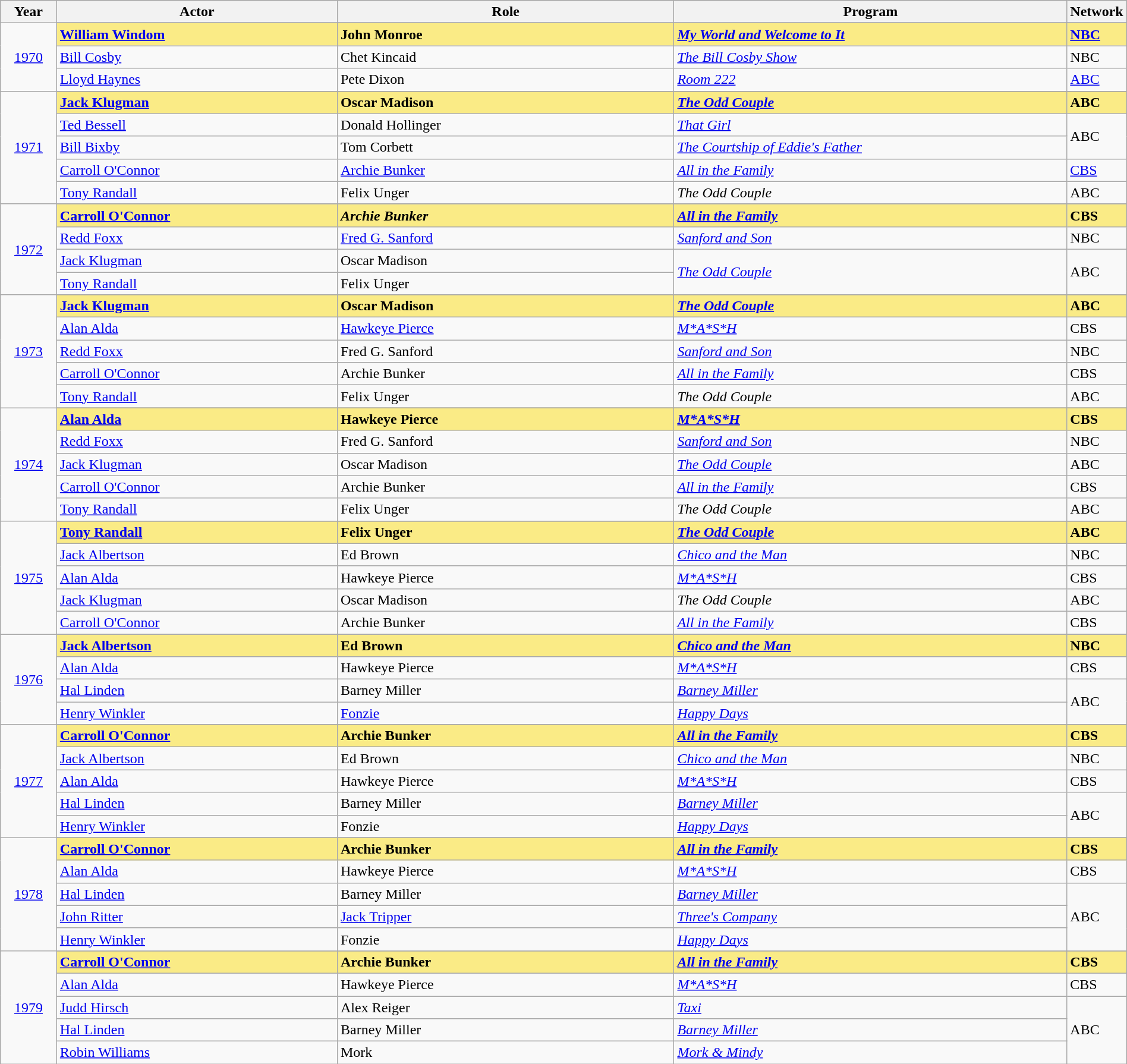<table class="wikitable" style="width:100%">
<tr bgcolor="#bebebe">
<th width="5%">Year</th>
<th width="25%">Actor</th>
<th width="30%">Role</th>
<th width="35%">Program</th>
<th width="5%">Network</th>
</tr>
<tr>
<td rowspan=4 style="text-align:center"><a href='#'>1970</a><br></td>
</tr>
<tr style="background:#FAEB86">
<td><strong><a href='#'>William Windom</a></strong></td>
<td><strong>John Monroe</strong></td>
<td><strong><em><a href='#'>My World and Welcome to It</a></em></strong></td>
<td><strong><a href='#'>NBC</a></strong></td>
</tr>
<tr>
<td><a href='#'>Bill Cosby</a></td>
<td>Chet Kincaid</td>
<td><em><a href='#'>The Bill Cosby Show</a></em></td>
<td>NBC</td>
</tr>
<tr>
<td><a href='#'>Lloyd Haynes</a></td>
<td>Pete Dixon</td>
<td><em><a href='#'>Room 222</a></em></td>
<td><a href='#'>ABC</a></td>
</tr>
<tr>
<td rowspan=6 style="text-align:center"><a href='#'>1971</a><br></td>
</tr>
<tr style="background:#FAEB86">
<td><strong><a href='#'>Jack Klugman</a></strong></td>
<td><strong>Oscar Madison</strong></td>
<td><strong><em><a href='#'>The Odd Couple</a></em></strong></td>
<td><strong>ABC</strong></td>
</tr>
<tr>
<td><a href='#'>Ted Bessell</a></td>
<td>Donald Hollinger</td>
<td><em><a href='#'>That Girl</a></em></td>
<td rowspan=2>ABC</td>
</tr>
<tr>
<td><a href='#'>Bill Bixby</a></td>
<td>Tom Corbett</td>
<td><em><a href='#'>The Courtship of Eddie's Father</a></em></td>
</tr>
<tr>
<td><a href='#'>Carroll O'Connor</a></td>
<td><a href='#'>Archie Bunker</a></td>
<td><em><a href='#'>All in the Family</a></em></td>
<td><a href='#'>CBS</a></td>
</tr>
<tr>
<td><a href='#'>Tony Randall</a></td>
<td>Felix Unger</td>
<td><em>The Odd Couple</em></td>
<td>ABC</td>
</tr>
<tr>
<td rowspan=5 style="text-align:center"><a href='#'>1972</a><br></td>
</tr>
<tr style="background:#FAEB86">
<td><strong><a href='#'>Carroll O'Connor</a></strong></td>
<td><strong><em>Archie Bunker</em></strong></td>
<td><strong><em><a href='#'>All in the Family</a></em></strong></td>
<td><strong>CBS</strong></td>
</tr>
<tr>
<td><a href='#'>Redd Foxx</a></td>
<td><a href='#'>Fred G. Sanford</a></td>
<td><em><a href='#'>Sanford and Son</a></em></td>
<td>NBC</td>
</tr>
<tr>
<td><a href='#'>Jack Klugman</a></td>
<td>Oscar Madison</td>
<td rowspan=2><em><a href='#'>The Odd Couple</a></em></td>
<td rowspan=2>ABC</td>
</tr>
<tr>
<td><a href='#'>Tony Randall</a></td>
<td>Felix Unger</td>
</tr>
<tr>
<td rowspan=6 style="text-align:center"><a href='#'>1973</a><br></td>
</tr>
<tr style="background:#FAEB86">
<td><strong><a href='#'>Jack Klugman</a></strong></td>
<td><strong>Oscar Madison</strong></td>
<td><strong><em><a href='#'>The Odd Couple</a></em></strong></td>
<td><strong>ABC</strong></td>
</tr>
<tr>
<td><a href='#'>Alan Alda</a></td>
<td><a href='#'>Hawkeye Pierce</a></td>
<td><em><a href='#'>M*A*S*H</a></em></td>
<td>CBS</td>
</tr>
<tr>
<td><a href='#'>Redd Foxx</a></td>
<td>Fred G. Sanford</td>
<td><em><a href='#'>Sanford and Son</a></em></td>
<td>NBC</td>
</tr>
<tr>
<td><a href='#'>Carroll O'Connor</a></td>
<td>Archie Bunker</td>
<td><em><a href='#'>All in the Family</a></em></td>
<td>CBS</td>
</tr>
<tr>
<td><a href='#'>Tony Randall</a></td>
<td>Felix Unger</td>
<td><em>The Odd Couple</em></td>
<td>ABC</td>
</tr>
<tr>
<td rowspan=6 style="text-align:center"><a href='#'>1974</a><br></td>
</tr>
<tr style="background:#FAEB86">
<td><strong><a href='#'>Alan Alda</a></strong></td>
<td><strong>Hawkeye Pierce</strong></td>
<td><strong><em><a href='#'>M*A*S*H</a></em></strong></td>
<td><strong>CBS</strong></td>
</tr>
<tr>
<td><a href='#'>Redd Foxx</a></td>
<td>Fred G. Sanford</td>
<td><em><a href='#'>Sanford and Son</a></em></td>
<td>NBC</td>
</tr>
<tr>
<td><a href='#'>Jack Klugman</a></td>
<td>Oscar Madison</td>
<td><em><a href='#'>The Odd Couple</a></em></td>
<td>ABC</td>
</tr>
<tr>
<td><a href='#'>Carroll O'Connor</a></td>
<td>Archie Bunker</td>
<td><em><a href='#'>All in the Family</a></em></td>
<td>CBS</td>
</tr>
<tr>
<td><a href='#'>Tony Randall</a></td>
<td>Felix Unger</td>
<td><em>The Odd Couple</em></td>
<td>ABC</td>
</tr>
<tr>
<td rowspan=6 style="text-align:center"><a href='#'>1975</a><br></td>
</tr>
<tr style="background:#FAEB86">
<td><strong><a href='#'>Tony Randall</a></strong></td>
<td><strong>Felix Unger</strong></td>
<td><strong><em><a href='#'>The Odd Couple</a></em></strong></td>
<td><strong>ABC</strong></td>
</tr>
<tr>
<td><a href='#'>Jack Albertson</a></td>
<td>Ed Brown</td>
<td><em><a href='#'>Chico and the Man</a></em></td>
<td>NBC</td>
</tr>
<tr>
<td><a href='#'>Alan Alda</a></td>
<td>Hawkeye Pierce</td>
<td><em><a href='#'>M*A*S*H</a></em></td>
<td>CBS</td>
</tr>
<tr>
<td><a href='#'>Jack Klugman</a></td>
<td>Oscar Madison</td>
<td><em>The Odd Couple</em></td>
<td>ABC</td>
</tr>
<tr>
<td><a href='#'>Carroll O'Connor</a></td>
<td>Archie Bunker</td>
<td><em><a href='#'>All in the Family</a></em></td>
<td>CBS</td>
</tr>
<tr>
<td rowspan=5 style="text-align:center"><a href='#'>1976</a><br></td>
</tr>
<tr style="background:#FAEB86">
<td><strong><a href='#'>Jack Albertson</a></strong></td>
<td><strong>Ed Brown</strong></td>
<td><strong><em><a href='#'>Chico and the Man</a></em></strong></td>
<td><strong>NBC</strong></td>
</tr>
<tr>
<td><a href='#'>Alan Alda</a></td>
<td>Hawkeye Pierce</td>
<td><em><a href='#'>M*A*S*H</a></em></td>
<td>CBS</td>
</tr>
<tr>
<td><a href='#'>Hal Linden</a></td>
<td>Barney Miller</td>
<td><em><a href='#'>Barney Miller</a></em></td>
<td rowspan=2>ABC</td>
</tr>
<tr>
<td><a href='#'>Henry Winkler</a></td>
<td><a href='#'>Fonzie</a></td>
<td><em><a href='#'>Happy Days</a></em></td>
</tr>
<tr>
<td rowspan=6 style="text-align:center"><a href='#'>1977</a><br></td>
</tr>
<tr style="background:#FAEB86">
<td><strong><a href='#'>Carroll O'Connor</a></strong></td>
<td><strong>Archie Bunker</strong></td>
<td><strong><em><a href='#'>All in the Family</a></em></strong></td>
<td><strong>CBS</strong></td>
</tr>
<tr>
<td><a href='#'>Jack Albertson</a></td>
<td>Ed Brown</td>
<td><em><a href='#'>Chico and the Man</a></em></td>
<td>NBC</td>
</tr>
<tr>
<td><a href='#'>Alan Alda</a></td>
<td>Hawkeye Pierce</td>
<td><em><a href='#'>M*A*S*H</a></em></td>
<td>CBS</td>
</tr>
<tr>
<td><a href='#'>Hal Linden</a></td>
<td>Barney Miller</td>
<td><em><a href='#'>Barney Miller</a></em></td>
<td rowspan=2>ABC</td>
</tr>
<tr>
<td><a href='#'>Henry Winkler</a></td>
<td>Fonzie</td>
<td><em><a href='#'>Happy Days</a></em></td>
</tr>
<tr>
<td rowspan=6 style="text-align:center"><a href='#'>1978</a><br></td>
</tr>
<tr style="background:#FAEB86">
<td><strong><a href='#'>Carroll O'Connor</a></strong></td>
<td><strong>Archie Bunker</strong></td>
<td><strong><em><a href='#'>All in the Family</a></em></strong></td>
<td><strong>CBS</strong></td>
</tr>
<tr>
<td><a href='#'>Alan Alda</a></td>
<td>Hawkeye Pierce</td>
<td><em><a href='#'>M*A*S*H</a></em></td>
<td>CBS</td>
</tr>
<tr>
<td><a href='#'>Hal Linden</a></td>
<td>Barney Miller</td>
<td><em><a href='#'>Barney Miller</a></em></td>
<td rowspan=3>ABC</td>
</tr>
<tr>
<td><a href='#'>John Ritter</a></td>
<td><a href='#'>Jack Tripper</a></td>
<td><em><a href='#'>Three's Company</a></em></td>
</tr>
<tr>
<td><a href='#'>Henry Winkler</a></td>
<td>Fonzie</td>
<td><em><a href='#'>Happy Days</a></em></td>
</tr>
<tr>
<td rowspan=6 style="text-align:center"><a href='#'>1979</a><br></td>
</tr>
<tr style="background:#FAEB86">
<td><strong><a href='#'>Carroll O'Connor</a></strong></td>
<td><strong>Archie Bunker</strong></td>
<td><strong><em><a href='#'>All in the Family</a></em></strong></td>
<td><strong>CBS</strong></td>
</tr>
<tr>
<td><a href='#'>Alan Alda</a></td>
<td>Hawkeye Pierce</td>
<td><em><a href='#'>M*A*S*H</a></em></td>
<td>CBS</td>
</tr>
<tr>
<td><a href='#'>Judd Hirsch</a></td>
<td>Alex Reiger</td>
<td><em><a href='#'>Taxi</a></em></td>
<td rowspan=3>ABC</td>
</tr>
<tr>
<td><a href='#'>Hal Linden</a></td>
<td>Barney Miller</td>
<td><em><a href='#'>Barney Miller</a></em></td>
</tr>
<tr>
<td><a href='#'>Robin Williams</a></td>
<td>Mork</td>
<td><em><a href='#'>Mork & Mindy</a></em></td>
</tr>
</table>
